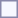<table style="border:1px solid #8888aa; background-color:#f7f8ff; padding:5px; font-size:95%; margin: 0px 12px 12px 0px;">
</table>
